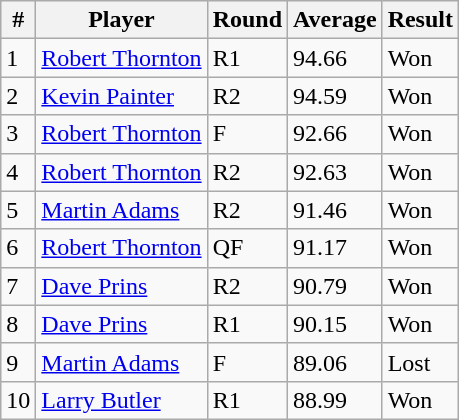<table class ="wikitable sortable">
<tr>
<th>#</th>
<th>Player</th>
<th>Round</th>
<th>Average</th>
<th>Result</th>
</tr>
<tr>
<td>1</td>
<td> <a href='#'>Robert Thornton</a></td>
<td>R1</td>
<td>94.66</td>
<td>Won</td>
</tr>
<tr>
<td>2</td>
<td> <a href='#'>Kevin Painter</a></td>
<td>R2</td>
<td>94.59</td>
<td>Won</td>
</tr>
<tr>
<td>3</td>
<td> <a href='#'>Robert Thornton</a></td>
<td>F</td>
<td>92.66</td>
<td>Won</td>
</tr>
<tr>
<td>4</td>
<td> <a href='#'>Robert Thornton</a></td>
<td>R2</td>
<td>92.63</td>
<td>Won</td>
</tr>
<tr>
<td>5</td>
<td> <a href='#'>Martin Adams</a></td>
<td>R2</td>
<td>91.46</td>
<td>Won</td>
</tr>
<tr>
<td>6</td>
<td> <a href='#'>Robert Thornton</a></td>
<td>QF</td>
<td>91.17</td>
<td>Won</td>
</tr>
<tr>
<td>7</td>
<td> <a href='#'>Dave Prins</a></td>
<td>R2</td>
<td>90.79</td>
<td>Won</td>
</tr>
<tr>
<td>8</td>
<td> <a href='#'>Dave Prins</a></td>
<td>R1</td>
<td>90.15</td>
<td>Won</td>
</tr>
<tr>
<td>9</td>
<td> <a href='#'>Martin Adams</a></td>
<td>F</td>
<td>89.06</td>
<td>Lost</td>
</tr>
<tr>
<td>10</td>
<td> <a href='#'>Larry Butler</a></td>
<td>R1</td>
<td>88.99</td>
<td>Won</td>
</tr>
</table>
